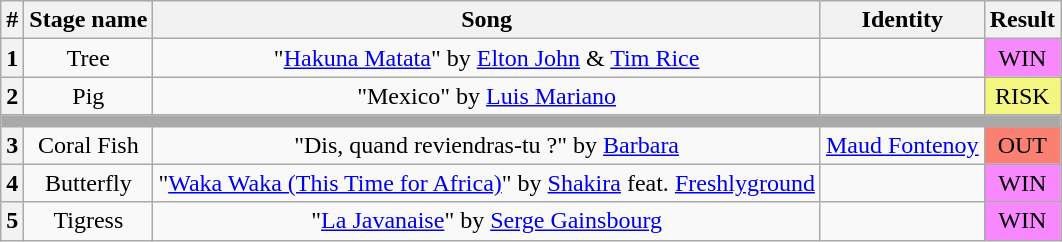<table class="wikitable plainrowheaders" style="text-align: center;">
<tr>
<th>#</th>
<th>Stage name</th>
<th>Song</th>
<th>Identity</th>
<th>Result</th>
</tr>
<tr>
<th>1</th>
<td>Tree</td>
<td>"<a href='#'>Hakuna Matata</a>" by <a href='#'>Elton John</a> & <a href='#'>Tim Rice</a></td>
<td></td>
<td bgcolor=#F888FD>WIN</td>
</tr>
<tr>
<th>2</th>
<td>Pig</td>
<td>"Mexico" by <a href='#'>Luis Mariano</a></td>
<td></td>
<td bgcolor="#F3F781">RISK</td>
</tr>
<tr>
<td colspan="5" style="background:darkgray"></td>
</tr>
<tr>
<th>3</th>
<td>Coral Fish</td>
<td>"Dis, quand reviendras‐tu ?" by <a href='#'>Barbara</a></td>
<td><a href='#'>Maud Fontenoy</a></td>
<td bgcolor=salmon>OUT</td>
</tr>
<tr>
<th>4</th>
<td>Butterfly</td>
<td>"<a href='#'>Waka Waka (This Time for Africa)</a>" by <a href='#'>Shakira</a> feat. <a href='#'>Freshlyground</a></td>
<td></td>
<td bgcolor=#F888FD>WIN</td>
</tr>
<tr>
<th>5</th>
<td>Tigress</td>
<td>"<a href='#'>La Javanaise</a>" by <a href='#'>Serge Gainsbourg</a></td>
<td></td>
<td bgcolor=#F888FD>WIN</td>
</tr>
</table>
